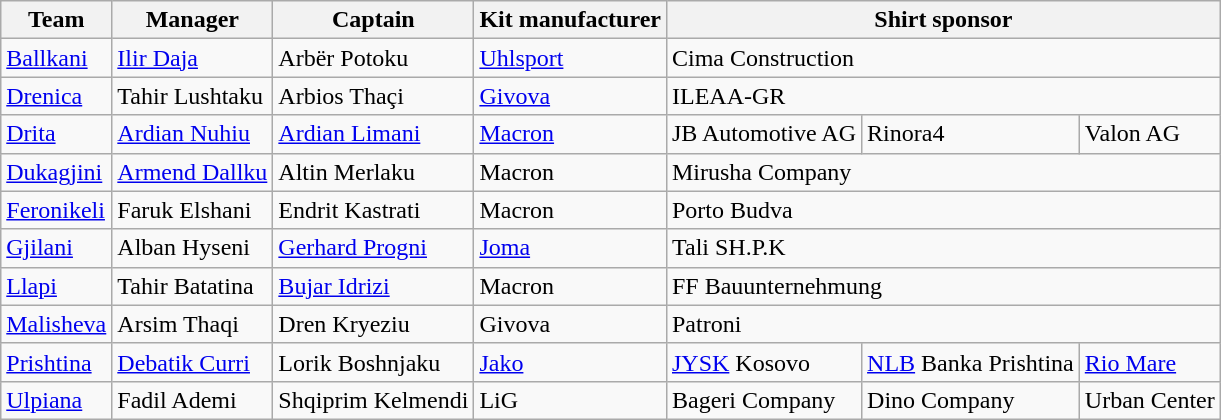<table class="wikitable">
<tr>
<th>Team</th>
<th>Manager</th>
<th>Captain</th>
<th>Kit manufacturer</th>
<th colspan="3">Shirt sponsor</th>
</tr>
<tr>
<td><a href='#'>Ballkani</a></td>
<td> <a href='#'>Ilir Daja</a></td>
<td> Arbër Potoku</td>
<td><a href='#'>Uhlsport</a></td>
<td colspan="3">Cima Construction</td>
</tr>
<tr>
<td><a href='#'>Drenica</a></td>
<td> Tahir Lushtaku</td>
<td> Arbios Thaçi</td>
<td><a href='#'>Givova</a></td>
<td colspan="3">ILEAA-GR</td>
</tr>
<tr>
<td><a href='#'>Drita</a></td>
<td> <a href='#'>Ardian Nuhiu</a></td>
<td> <a href='#'>Ardian Limani</a></td>
<td><a href='#'>Macron</a></td>
<td>JB Automotive AG</td>
<td>Rinora4</td>
<td>Valon AG</td>
</tr>
<tr>
<td><a href='#'>Dukagjini</a></td>
<td> <a href='#'>Armend Dallku</a></td>
<td> Altin Merlaku</td>
<td>Macron</td>
<td colspan="3">Mirusha Company</td>
</tr>
<tr>
<td><a href='#'>Feronikeli</a></td>
<td> Faruk Elshani</td>
<td> Endrit Kastrati</td>
<td>Macron</td>
<td colspan="3">Porto Budva</td>
</tr>
<tr>
<td><a href='#'>Gjilani</a></td>
<td> Alban Hyseni</td>
<td> <a href='#'>Gerhard Progni</a></td>
<td><a href='#'>Joma</a></td>
<td colspan="3">Tali SH.P.K</td>
</tr>
<tr>
<td><a href='#'>Llapi</a></td>
<td> Tahir Batatina</td>
<td> <a href='#'>Bujar Idrizi</a></td>
<td>Macron</td>
<td colspan="3">FF Bauunternehmung</td>
</tr>
<tr>
<td><a href='#'>Malisheva</a></td>
<td> Arsim Thaqi</td>
<td> Dren Kryeziu</td>
<td>Givova</td>
<td colspan="3">Patroni</td>
</tr>
<tr>
<td><a href='#'>Prishtina</a></td>
<td> <a href='#'>Debatik Curri</a></td>
<td> Lorik Boshnjaku</td>
<td><a href='#'>Jako</a></td>
<td><a href='#'>JYSK</a> Kosovo</td>
<td><a href='#'>NLB</a> Banka Prishtina</td>
<td><a href='#'>Rio Mare</a></td>
</tr>
<tr>
<td><a href='#'>Ulpiana</a></td>
<td> Fadil Ademi</td>
<td> Shqiprim Kelmendi</td>
<td>LiG</td>
<td>Bageri Company</td>
<td>Dino Company</td>
<td>Urban Center</td>
</tr>
</table>
